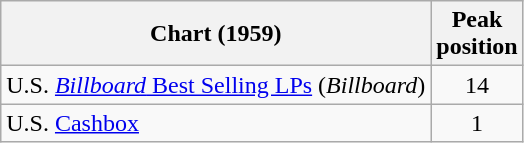<table class="wikitable">
<tr>
<th>Chart (1959)</th>
<th>Peak<br>position</th>
</tr>
<tr>
<td>U.S. <a href='#'><em>Billboard</em> Best Selling LPs</a> (<em>Billboard</em>)</td>
<td align="center">14</td>
</tr>
<tr>
<td>U.S. <a href='#'>Cashbox</a></td>
<td align="center">1</td>
</tr>
</table>
